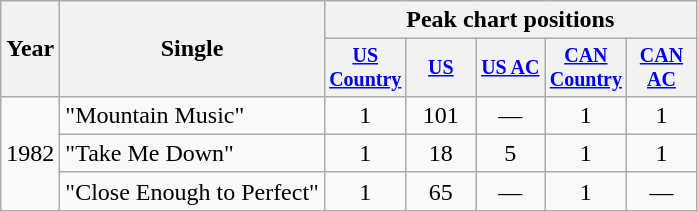<table class="wikitable" style="text-align:center;">
<tr>
<th rowspan="2">Year</th>
<th rowspan="2">Single</th>
<th colspan="5">Peak chart positions</th>
</tr>
<tr style="font-size:smaller;">
<th width="40"><a href='#'>US Country</a></th>
<th width="40"><a href='#'>US</a></th>
<th width="40"><a href='#'>US AC</a></th>
<th width="40"><a href='#'>CAN Country</a></th>
<th width="40"><a href='#'>CAN AC</a></th>
</tr>
<tr>
<td rowspan="3">1982</td>
<td align="left">"Mountain Music"</td>
<td>1</td>
<td>101</td>
<td>—</td>
<td>1</td>
<td>1</td>
</tr>
<tr>
<td align="left">"Take Me Down"</td>
<td>1</td>
<td>18</td>
<td>5</td>
<td>1</td>
<td>1</td>
</tr>
<tr>
<td align="left">"Close Enough to Perfect"</td>
<td>1</td>
<td>65</td>
<td>—</td>
<td>1</td>
<td>—</td>
</tr>
</table>
